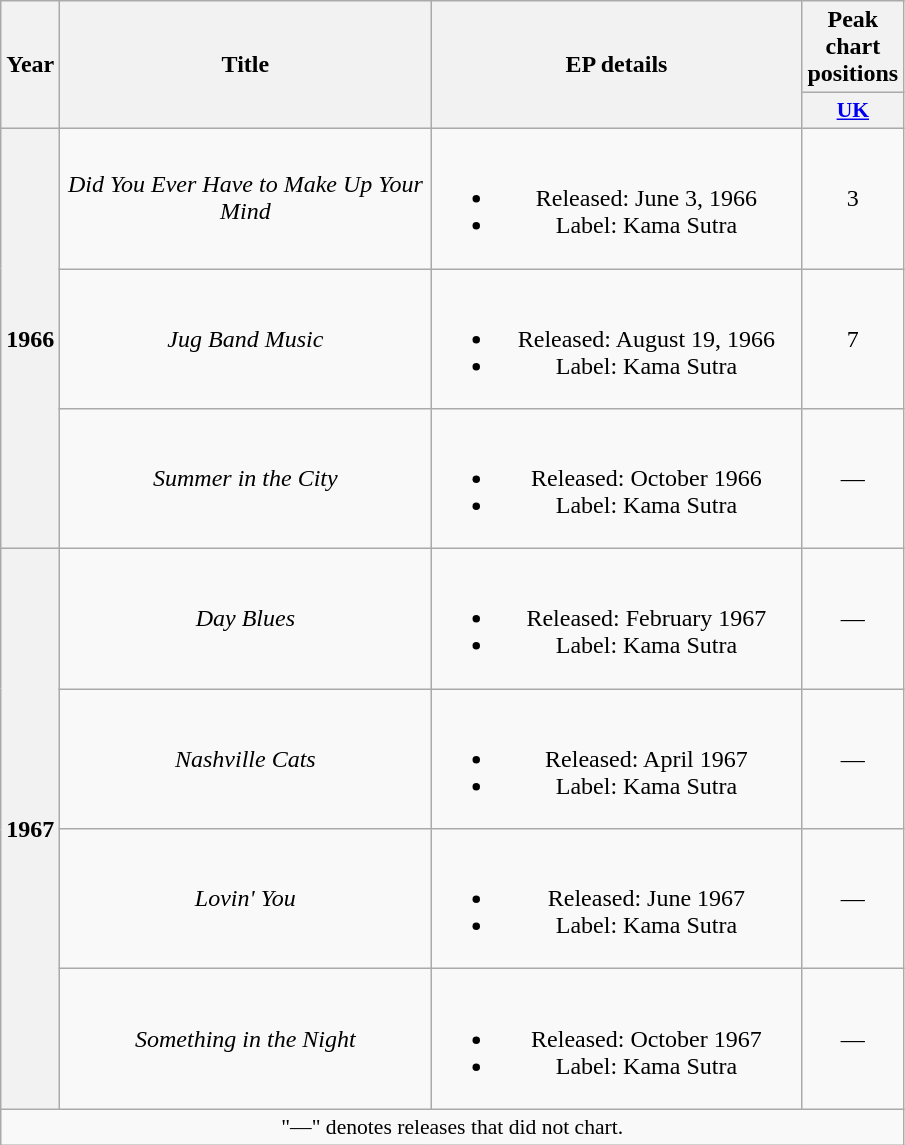<table class="wikitable plainrowheaders" style="text-align:center;">
<tr>
<th width="30" rowspan="2" scope="col">Year</th>
<th rowspan="2" scope="col" style="width:15em;">Title</th>
<th rowspan="2" scope="col" style="width:15em;">EP details</th>
<th scope="colgroup">Peak chart positions</th>
</tr>
<tr>
<th scope="col" style="width:2em;font-size:90%;"><a href='#'>UK</a><br></th>
</tr>
<tr>
<th scope="rowgroup" rowspan="3">1966</th>
<td><em>Did You Ever Have to Make Up Your Mind</em></td>
<td><br><ul><li>Released: June 3, 1966</li><li>Label: Kama Sutra </li></ul></td>
<td>3</td>
</tr>
<tr>
<td><em>Jug Band Music</em></td>
<td><br><ul><li>Released: August 19, 1966</li><li>Label: Kama Sutra </li></ul></td>
<td>7</td>
</tr>
<tr>
<td><em>Summer in the City</em></td>
<td><br><ul><li>Released: October 1966</li><li>Label: Kama Sutra </li></ul></td>
<td>—</td>
</tr>
<tr>
<th scope="rowgroup" rowspan="4">1967</th>
<td><em>Day Blues</em></td>
<td><br><ul><li>Released: February 1967</li><li>Label: Kama Sutra </li></ul></td>
<td>—</td>
</tr>
<tr>
<td><em>Nashville Cats</em></td>
<td><br><ul><li>Released: April 1967</li><li>Label: Kama Sutra </li></ul></td>
<td>—</td>
</tr>
<tr>
<td><em>Lovin' You</em></td>
<td><br><ul><li>Released: June 1967</li><li>Label: Kama Sutra </li></ul></td>
<td>—</td>
</tr>
<tr>
<td><em>Something in the Night</em></td>
<td><br><ul><li>Released: October 1967</li><li>Label: Kama Sutra </li></ul></td>
<td>—</td>
</tr>
<tr>
<td colspan="4" style="font-size:90%">"—" denotes releases that did not chart.</td>
</tr>
</table>
